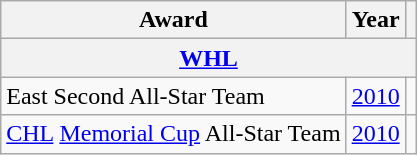<table class="wikitable">
<tr>
<th>Award</th>
<th>Year</th>
<th></th>
</tr>
<tr>
<th colspan="3"><a href='#'>WHL</a></th>
</tr>
<tr>
<td>East Second All-Star Team</td>
<td><a href='#'>2010</a></td>
<td></td>
</tr>
<tr>
<td><a href='#'>CHL</a> <a href='#'>Memorial Cup</a> All-Star Team</td>
<td><a href='#'>2010</a></td>
<td></td>
</tr>
</table>
